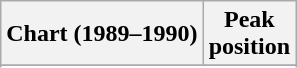<table class="wikitable sortable">
<tr>
<th align="left">Chart (1989–1990)</th>
<th align="center">Peak<br>position</th>
</tr>
<tr>
</tr>
<tr>
</tr>
</table>
